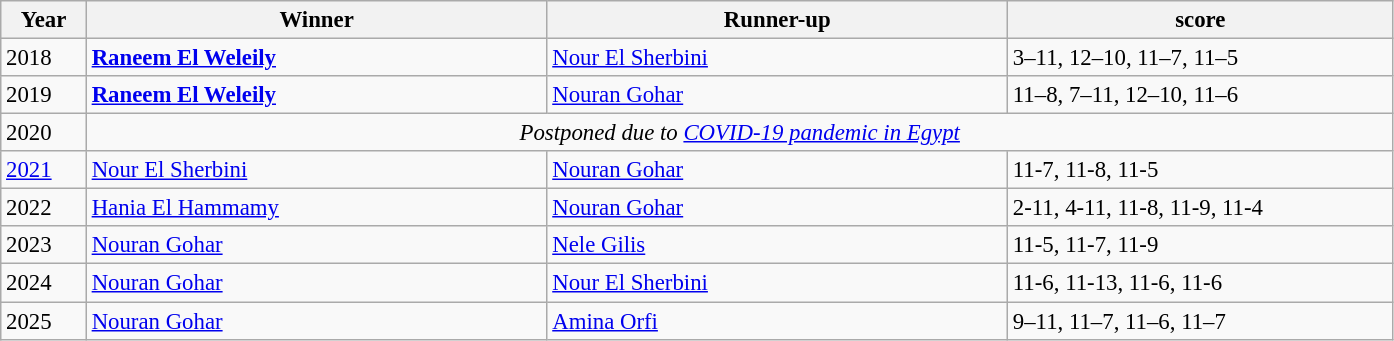<table class="wikitable" style="font-size: 95%;">
<tr>
<th width=50>Year</th>
<th width=300>Winner</th>
<th width=300>Runner-up</th>
<th width=250>score</th>
</tr>
<tr>
<td>2018</td>
<td> <strong><a href='#'>Raneem El Weleily</a></strong></td>
<td> <a href='#'>Nour El Sherbini</a></td>
<td>3–11, 12–10, 11–7, 11–5</td>
</tr>
<tr>
<td>2019</td>
<td> <strong><a href='#'>Raneem El Weleily</a></strong></td>
<td> <a href='#'>Nouran Gohar</a></td>
<td>11–8, 7–11, 12–10, 11–6</td>
</tr>
<tr>
<td>2020</td>
<td rowspan=1 colspan=3 align="center"><em>Postponed due to <a href='#'>COVID-19 pandemic in Egypt</a></em></td>
</tr>
<tr>
<td><a href='#'>2021</a></td>
<td> <a href='#'>Nour El Sherbini</a></td>
<td> <a href='#'>Nouran Gohar</a></td>
<td>11-7, 11-8, 11-5</td>
</tr>
<tr>
<td>2022</td>
<td> <a href='#'>Hania El Hammamy</a></td>
<td> <a href='#'>Nouran Gohar</a></td>
<td>2-11, 4-11, 11-8, 11-9, 11-4</td>
</tr>
<tr>
<td>2023</td>
<td> <a href='#'>Nouran Gohar</a></td>
<td> <a href='#'>Nele Gilis</a></td>
<td>11-5, 11-7, 11-9</td>
</tr>
<tr>
<td>2024</td>
<td> <a href='#'>Nouran Gohar</a></td>
<td> <a href='#'>Nour El Sherbini</a></td>
<td>11-6, 11-13, 11-6, 11-6</td>
</tr>
<tr>
<td>2025</td>
<td> <a href='#'>Nouran Gohar</a></td>
<td> <a href='#'>Amina Orfi</a></td>
<td>9–11, 11–7, 11–6, 11–7</td>
</tr>
</table>
